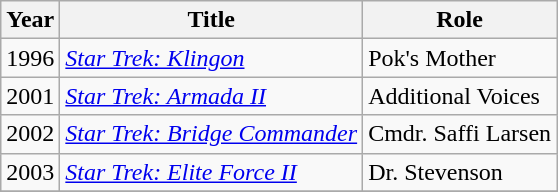<table class="wikitable sortable">
<tr>
<th>Year</th>
<th>Title</th>
<th>Role</th>
</tr>
<tr>
<td>1996</td>
<td><em><a href='#'>Star Trek: Klingon</a></em></td>
<td>Pok's Mother</td>
</tr>
<tr>
<td>2001</td>
<td><em><a href='#'>Star Trek: Armada II</a></em></td>
<td>Additional Voices</td>
</tr>
<tr>
<td>2002</td>
<td><em><a href='#'>Star Trek: Bridge Commander</a></em></td>
<td>Cmdr. Saffi Larsen</td>
</tr>
<tr>
<td>2003</td>
<td><em><a href='#'>Star Trek: Elite Force II</a></em></td>
<td>Dr. Stevenson</td>
</tr>
<tr>
</tr>
</table>
